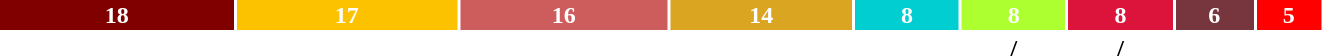<table style="width:70%; font-weight:bold; text-align:center">
<tr>
<td style="background:#800000; width:18%; color:white">18</td>
<td style="background:#FCC200; width:17%; color:white">17</td>
<td style="background:#CD5C5C; width:16%; color:white">16</td>
<td style="background:#DAA520; width:14%; color:white">14</td>
<td style="background:#00CED1; width:8%; color:white">8</td>
<td style="background:#ADFF2F; width:8%; color:white">8</td>
<td style="background:#DC143C; width:8%; color:white">8</td>
<td style="background:#77353D; width:6%; color:white">6</td>
<td style="background:#FF0000; width:5%; color:white">5</td>
</tr>
<tr>
<td><a href='#'></a></td>
<td><a href='#'></a></td>
<td><a href='#'></a></td>
<td><a href='#'></a></td>
<td><a href='#'></a></td>
<td><a href='#'></a>/<a href='#'></a></td>
<td><a href='#'></a>/<a href='#'></a></td>
<td><a href='#'></a></td>
<td><a href='#'></a></td>
</tr>
</table>
